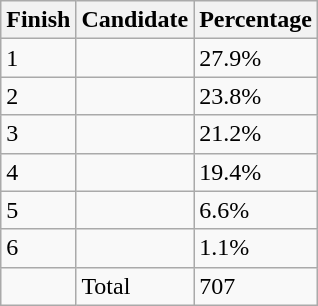<table class="wikitable sortable">
<tr>
<th>Finish</th>
<th>Candidate</th>
<th>Percentage</th>
</tr>
<tr>
<td>1</td>
<td></td>
<td>27.9%</td>
</tr>
<tr>
<td>2</td>
<td></td>
<td>23.8%</td>
</tr>
<tr>
<td>3</td>
<td></td>
<td>21.2%</td>
</tr>
<tr>
<td>4</td>
<td></td>
<td>19.4%</td>
</tr>
<tr>
<td>5</td>
<td></td>
<td>6.6%</td>
</tr>
<tr>
<td>6</td>
<td></td>
<td>1.1%</td>
</tr>
<tr>
<td></td>
<td>Total</td>
<td>707</td>
</tr>
</table>
